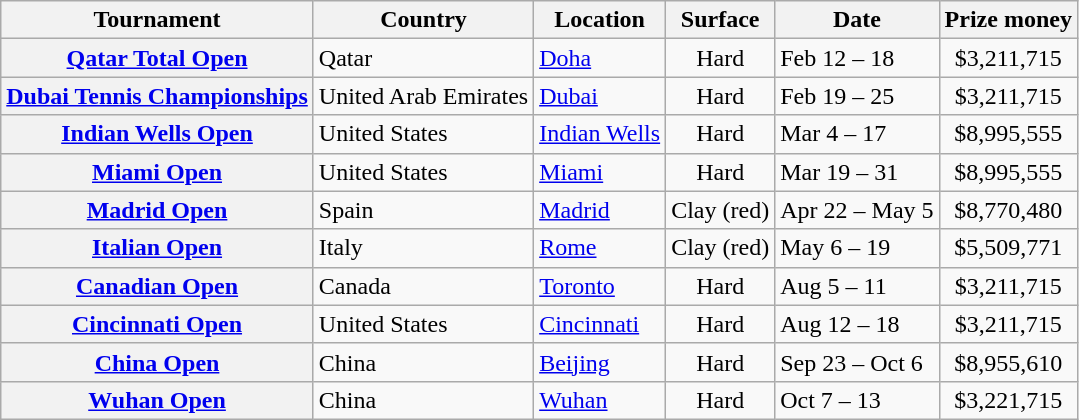<table class="wikitable plainrowheaders nowrap">
<tr>
<th scope="col">Tournament</th>
<th scope="col">Country</th>
<th scope="col">Location</th>
<th scope="col">Surface</th>
<th scope="col">Date</th>
<th scope="col">Prize money</th>
</tr>
<tr>
<th scope="row"><a href='#'>Qatar Total Open</a></th>
<td>Qatar</td>
<td><a href='#'>Doha</a></td>
<td style="text-align:center">Hard</td>
<td>Feb 12 – 18</td>
<td style="text-align:center">$3,211,715</td>
</tr>
<tr>
<th scope="row"><a href='#'>Dubai Tennis Championships</a></th>
<td>United Arab Emirates</td>
<td><a href='#'>Dubai</a></td>
<td style="text-align:center">Hard</td>
<td>Feb 19 – 25</td>
<td style="text-align:center">$3,211,715</td>
</tr>
<tr>
<th scope="row"><a href='#'>Indian Wells Open</a></th>
<td>United States</td>
<td><a href='#'>Indian Wells</a></td>
<td style="text-align:center">Hard</td>
<td>Mar 4 – 17</td>
<td style="text-align:center">$8,995,555</td>
</tr>
<tr>
<th scope="row"><a href='#'>Miami Open</a></th>
<td>United States</td>
<td><a href='#'>Miami</a></td>
<td style="text-align:center">Hard</td>
<td>Mar 19 – 31</td>
<td style="text-align:center">$8,995,555</td>
</tr>
<tr>
<th scope="row"><a href='#'>Madrid Open</a></th>
<td>Spain</td>
<td><a href='#'>Madrid</a></td>
<td style="text-align:center">Clay (red)</td>
<td>Apr 22 – May 5</td>
<td style="text-align:center">$8,770,480</td>
</tr>
<tr>
<th scope="row"><a href='#'>Italian Open</a></th>
<td>Italy</td>
<td><a href='#'>Rome</a></td>
<td style="text-align:center">Clay (red)</td>
<td>May 6 – 19</td>
<td style="text-align:center">$5,509,771</td>
</tr>
<tr>
<th scope="row"><a href='#'>Canadian Open</a></th>
<td>Canada</td>
<td><a href='#'>Toronto</a></td>
<td style="text-align:center">Hard</td>
<td>Aug 5 – 11</td>
<td style="text-align:center">$3,211,715</td>
</tr>
<tr>
<th scope="row"><a href='#'>Cincinnati Open</a></th>
<td>United States</td>
<td><a href='#'>Cincinnati</a></td>
<td style="text-align:center">Hard</td>
<td>Aug 12 – 18</td>
<td style="text-align:center">$3,211,715</td>
</tr>
<tr>
<th scope="row"><a href='#'>China Open</a></th>
<td>China</td>
<td><a href='#'>Beijing</a></td>
<td style="text-align:center">Hard</td>
<td>Sep 23 – Oct 6</td>
<td style="text-align:center">$8,955,610</td>
</tr>
<tr>
<th scope="row"><a href='#'>Wuhan Open</a></th>
<td>China</td>
<td><a href='#'>Wuhan</a></td>
<td style="text-align:center">Hard</td>
<td>Oct 7 – 13</td>
<td style="text-align:center">$3,221,715</td>
</tr>
</table>
